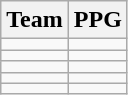<table class=wikitable>
<tr>
<th>Team</th>
<th>PPG</th>
</tr>
<tr>
<td></td>
<td></td>
</tr>
<tr>
<td></td>
<td></td>
</tr>
<tr>
<td></td>
<td></td>
</tr>
<tr>
<td></td>
<td></td>
</tr>
<tr>
<td></td>
<td></td>
</tr>
</table>
